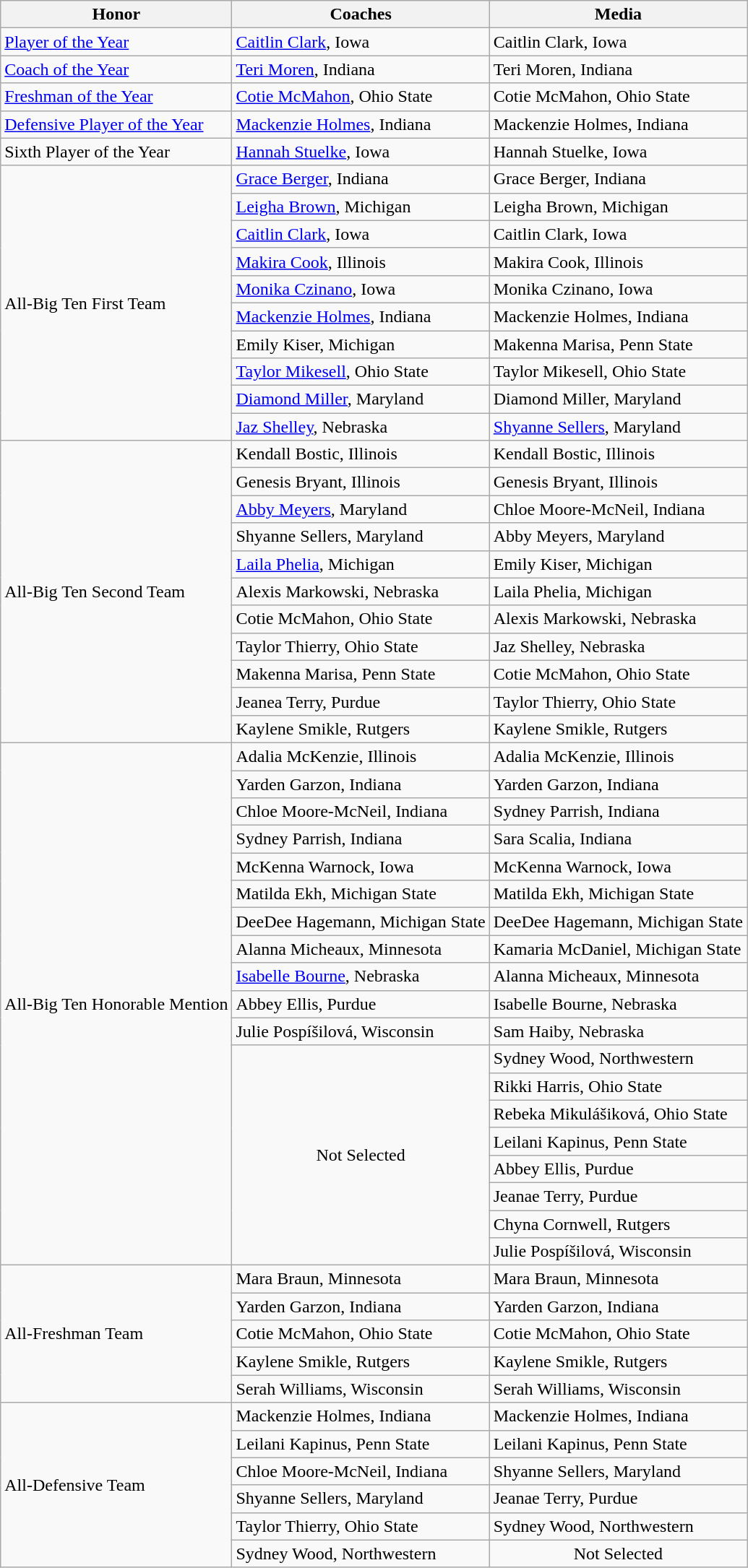<table class="wikitable" border="1">
<tr>
<th>Honor</th>
<th>Coaches</th>
<th>Media</th>
</tr>
<tr>
<td><a href='#'>Player of the Year</a></td>
<td><a href='#'>Caitlin Clark</a>, Iowa</td>
<td>Caitlin Clark, Iowa</td>
</tr>
<tr>
<td><a href='#'>Coach of the Year</a></td>
<td><a href='#'>Teri Moren</a>, Indiana</td>
<td>Teri Moren, Indiana</td>
</tr>
<tr>
<td><a href='#'>Freshman of the Year</a></td>
<td><a href='#'>Cotie McMahon</a>, Ohio State</td>
<td>Cotie McMahon, Ohio State</td>
</tr>
<tr>
<td><a href='#'>Defensive Player of the Year</a></td>
<td><a href='#'>Mackenzie Holmes</a>, Indiana</td>
<td>Mackenzie Holmes, Indiana</td>
</tr>
<tr>
<td>Sixth Player of the Year</td>
<td><a href='#'>Hannah Stuelke</a>, Iowa</td>
<td>Hannah Stuelke, Iowa</td>
</tr>
<tr>
<td rowspan=10 valign=middle>All-Big Ten First Team</td>
<td><a href='#'>Grace Berger</a>, Indiana</td>
<td>Grace Berger, Indiana</td>
</tr>
<tr>
<td><a href='#'>Leigha Brown</a>, Michigan</td>
<td>Leigha Brown, Michigan</td>
</tr>
<tr>
<td><a href='#'>Caitlin Clark</a>, Iowa</td>
<td>Caitlin Clark, Iowa</td>
</tr>
<tr>
<td><a href='#'>Makira Cook</a>, Illinois</td>
<td>Makira Cook, Illinois</td>
</tr>
<tr>
<td><a href='#'>Monika Czinano</a>, Iowa</td>
<td>Monika Czinano, Iowa</td>
</tr>
<tr>
<td><a href='#'>Mackenzie Holmes</a>, Indiana</td>
<td>Mackenzie Holmes, Indiana</td>
</tr>
<tr>
<td>Emily Kiser, Michigan</td>
<td>Makenna Marisa, Penn State</td>
</tr>
<tr>
<td><a href='#'>Taylor Mikesell</a>, Ohio State</td>
<td>Taylor Mikesell, Ohio State</td>
</tr>
<tr>
<td><a href='#'>Diamond Miller</a>, Maryland</td>
<td>Diamond Miller, Maryland</td>
</tr>
<tr>
<td><a href='#'>Jaz Shelley</a>, Nebraska</td>
<td><a href='#'>Shyanne Sellers</a>, Maryland</td>
</tr>
<tr>
<td rowspan=11 valign=middle>All-Big Ten Second Team</td>
<td>Kendall Bostic, Illinois</td>
<td>Kendall Bostic, Illinois</td>
</tr>
<tr>
<td>Genesis Bryant, Illinois</td>
<td>Genesis Bryant, Illinois</td>
</tr>
<tr>
<td><a href='#'>Abby Meyers</a>, Maryland</td>
<td>Chloe Moore-McNeil, Indiana</td>
</tr>
<tr>
<td>Shyanne Sellers, Maryland</td>
<td>Abby Meyers, Maryland</td>
</tr>
<tr>
<td><a href='#'>Laila Phelia</a>, Michigan</td>
<td>Emily Kiser, Michigan</td>
</tr>
<tr>
<td>Alexis Markowski, Nebraska</td>
<td>Laila Phelia, Michigan</td>
</tr>
<tr>
<td>Cotie McMahon, Ohio State</td>
<td>Alexis Markowski, Nebraska</td>
</tr>
<tr>
<td>Taylor Thierry, Ohio State</td>
<td>Jaz Shelley, Nebraska</td>
</tr>
<tr>
<td>Makenna Marisa, Penn State</td>
<td>Cotie McMahon, Ohio State</td>
</tr>
<tr>
<td>Jeanea Terry, Purdue</td>
<td>Taylor Thierry, Ohio State</td>
</tr>
<tr>
<td>Kaylene Smikle, Rutgers</td>
<td>Kaylene Smikle, Rutgers</td>
</tr>
<tr>
<td rowspan=19 valign=middle>All-Big Ten Honorable Mention</td>
<td>Adalia McKenzie, Illinois</td>
<td>Adalia McKenzie, Illinois</td>
</tr>
<tr>
<td>Yarden Garzon, Indiana</td>
<td>Yarden Garzon, Indiana</td>
</tr>
<tr>
<td>Chloe Moore-McNeil, Indiana</td>
<td>Sydney Parrish, Indiana</td>
</tr>
<tr>
<td>Sydney Parrish, Indiana</td>
<td>Sara Scalia, Indiana</td>
</tr>
<tr>
<td>McKenna Warnock, Iowa</td>
<td>McKenna Warnock, Iowa</td>
</tr>
<tr>
<td>Matilda Ekh, Michigan State</td>
<td>Matilda Ekh, Michigan State</td>
</tr>
<tr>
<td>DeeDee Hagemann, Michigan State</td>
<td>DeeDee Hagemann, Michigan State</td>
</tr>
<tr>
<td>Alanna Micheaux, Minnesota</td>
<td>Kamaria McDaniel, Michigan State</td>
</tr>
<tr>
<td><a href='#'>Isabelle Bourne</a>, Nebraska</td>
<td>Alanna Micheaux, Minnesota</td>
</tr>
<tr>
<td>Abbey Ellis, Purdue</td>
<td>Isabelle Bourne, Nebraska</td>
</tr>
<tr>
<td>Julie Pospíšilová, Wisconsin</td>
<td>Sam Haiby, Nebraska</td>
</tr>
<tr>
<td rowspan=8 colspan=1 align=center>Not Selected</td>
<td>Sydney Wood, Northwestern</td>
</tr>
<tr>
<td>Rikki Harris, Ohio State</td>
</tr>
<tr>
<td>Rebeka Mikulášiková, Ohio State</td>
</tr>
<tr>
<td>Leilani Kapinus, Penn State</td>
</tr>
<tr>
<td>Abbey Ellis, Purdue</td>
</tr>
<tr>
<td>Jeanae Terry, Purdue</td>
</tr>
<tr>
<td>Chyna Cornwell, Rutgers</td>
</tr>
<tr>
<td>Julie Pospíšilová, Wisconsin</td>
</tr>
<tr>
<td rowspan=5 valign=middle>All-Freshman Team</td>
<td>Mara Braun, Minnesota</td>
<td>Mara Braun, Minnesota</td>
</tr>
<tr>
<td>Yarden Garzon, Indiana</td>
<td>Yarden Garzon, Indiana</td>
</tr>
<tr>
<td>Cotie McMahon, Ohio State</td>
<td>Cotie McMahon, Ohio State</td>
</tr>
<tr>
<td>Kaylene Smikle, Rutgers</td>
<td>Kaylene Smikle, Rutgers</td>
</tr>
<tr>
<td>Serah Williams, Wisconsin</td>
<td>Serah Williams, Wisconsin</td>
</tr>
<tr>
<td rowspan=6 valign=middle>All-Defensive Team</td>
<td>Mackenzie Holmes, Indiana</td>
<td>Mackenzie Holmes, Indiana</td>
</tr>
<tr>
<td>Leilani Kapinus, Penn State</td>
<td>Leilani Kapinus, Penn State</td>
</tr>
<tr>
<td>Chloe Moore-McNeil, Indiana</td>
<td>Shyanne Sellers, Maryland</td>
</tr>
<tr>
<td>Shyanne Sellers, Maryland</td>
<td>Jeanae Terry, Purdue</td>
</tr>
<tr>
<td>Taylor Thierry, Ohio State</td>
<td>Sydney Wood, Northwestern</td>
</tr>
<tr>
<td>Sydney Wood, Northwestern</td>
<td rowspan=1 colspan=1 align=center>Not Selected</td>
</tr>
</table>
